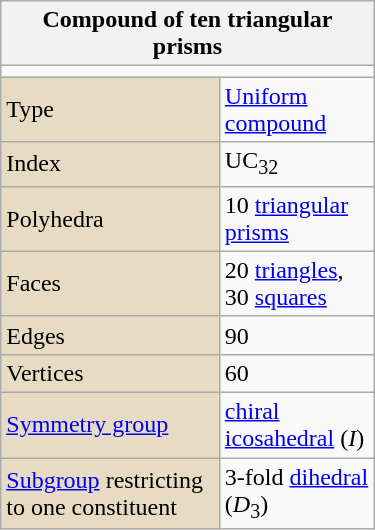<table class=wikitable border="1" bgcolor="#ffffff" cellpadding="5" align="right" style="margin-left:10px" width="250">
<tr>
<th bgcolor=#e7dcc3 colspan=2>Compound of ten triangular prisms</th>
</tr>
<tr>
<td align=center colspan=2></td>
</tr>
<tr>
<td bgcolor=#e7dcc3>Type</td>
<td><a href='#'>Uniform compound</a></td>
</tr>
<tr>
<td bgcolor=#e7dcc3>Index</td>
<td>UC<sub>32</sub></td>
</tr>
<tr>
<td bgcolor=#e7dcc3>Polyhedra</td>
<td>10 <a href='#'>triangular prisms</a></td>
</tr>
<tr>
<td bgcolor=#e7dcc3>Faces</td>
<td>20 <a href='#'>triangles</a>,<br>30 <a href='#'>squares</a></td>
</tr>
<tr>
<td bgcolor=#e7dcc3>Edges</td>
<td>90</td>
</tr>
<tr>
<td bgcolor=#e7dcc3>Vertices</td>
<td>60</td>
</tr>
<tr>
<td bgcolor=#e7dcc3><a href='#'>Symmetry group</a></td>
<td><a href='#'>chiral</a> <a href='#'>icosahedral</a> (<em>I</em>)</td>
</tr>
<tr>
<td bgcolor=#e7dcc3><a href='#'>Subgroup</a> restricting to one constituent</td>
<td>3-fold <a href='#'>dihedral</a> (<em>D</em><sub>3</sub>)</td>
</tr>
</table>
